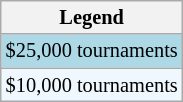<table class="wikitable" style="font-size:85%">
<tr>
<th>Legend</th>
</tr>
<tr style="background:lightblue;">
<td>$25,000 tournaments</td>
</tr>
<tr style="background:#f0f8ff;">
<td>$10,000 tournaments</td>
</tr>
</table>
